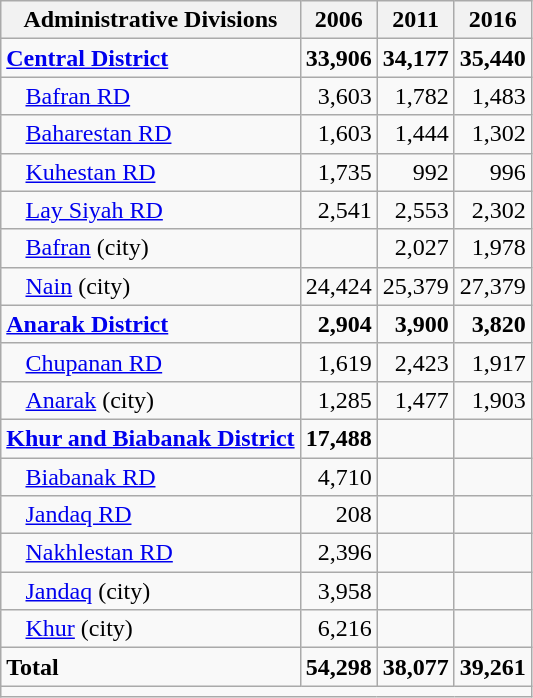<table class="wikitable">
<tr>
<th>Administrative Divisions</th>
<th>2006</th>
<th>2011</th>
<th>2016</th>
</tr>
<tr>
<td><strong><a href='#'>Central District</a></strong></td>
<td style="text-align: right;"><strong>33,906</strong></td>
<td style="text-align: right;"><strong>34,177</strong></td>
<td style="text-align: right;"><strong>35,440</strong></td>
</tr>
<tr>
<td style="padding-left: 1em;"><a href='#'>Bafran RD</a></td>
<td style="text-align: right;">3,603</td>
<td style="text-align: right;">1,782</td>
<td style="text-align: right;">1,483</td>
</tr>
<tr>
<td style="padding-left: 1em;"><a href='#'>Baharestan RD</a></td>
<td style="text-align: right;">1,603</td>
<td style="text-align: right;">1,444</td>
<td style="text-align: right;">1,302</td>
</tr>
<tr>
<td style="padding-left: 1em;"><a href='#'>Kuhestan RD</a></td>
<td style="text-align: right;">1,735</td>
<td style="text-align: right;">992</td>
<td style="text-align: right;">996</td>
</tr>
<tr>
<td style="padding-left: 1em;"><a href='#'>Lay Siyah RD</a></td>
<td style="text-align: right;">2,541</td>
<td style="text-align: right;">2,553</td>
<td style="text-align: right;">2,302</td>
</tr>
<tr>
<td style="padding-left: 1em;"><a href='#'>Bafran</a> (city)</td>
<td style="text-align: right;"></td>
<td style="text-align: right;">2,027</td>
<td style="text-align: right;">1,978</td>
</tr>
<tr>
<td style="padding-left: 1em;"><a href='#'>Nain</a> (city)</td>
<td style="text-align: right;">24,424</td>
<td style="text-align: right;">25,379</td>
<td style="text-align: right;">27,379</td>
</tr>
<tr>
<td><strong><a href='#'>Anarak District</a></strong></td>
<td style="text-align: right;"><strong>2,904</strong></td>
<td style="text-align: right;"><strong>3,900</strong></td>
<td style="text-align: right;"><strong>3,820</strong></td>
</tr>
<tr>
<td style="padding-left: 1em;"><a href='#'>Chupanan RD</a></td>
<td style="text-align: right;">1,619</td>
<td style="text-align: right;">2,423</td>
<td style="text-align: right;">1,917</td>
</tr>
<tr>
<td style="padding-left: 1em;"><a href='#'>Anarak</a> (city)</td>
<td style="text-align: right;">1,285</td>
<td style="text-align: right;">1,477</td>
<td style="text-align: right;">1,903</td>
</tr>
<tr>
<td><strong><a href='#'>Khur and Biabanak District</a></strong></td>
<td style="text-align: right;"><strong>17,488</strong></td>
<td style="text-align: right;"></td>
<td style="text-align: right;"></td>
</tr>
<tr>
<td style="padding-left: 1em;"><a href='#'>Biabanak RD</a></td>
<td style="text-align: right;">4,710</td>
<td style="text-align: right;"></td>
<td style="text-align: right;"></td>
</tr>
<tr>
<td style="padding-left: 1em;"><a href='#'>Jandaq RD</a></td>
<td style="text-align: right;">208</td>
<td style="text-align: right;"></td>
<td style="text-align: right;"></td>
</tr>
<tr>
<td style="padding-left: 1em;"><a href='#'>Nakhlestan RD</a></td>
<td style="text-align: right;">2,396</td>
<td style="text-align: right;"></td>
<td style="text-align: right;"></td>
</tr>
<tr>
<td style="padding-left: 1em;"><a href='#'>Jandaq</a> (city)</td>
<td style="text-align: right;">3,958</td>
<td style="text-align: right;"></td>
<td style="text-align: right;"></td>
</tr>
<tr>
<td style="padding-left: 1em;"><a href='#'>Khur</a> (city)</td>
<td style="text-align: right;">6,216</td>
<td style="text-align: right;"></td>
<td style="text-align: right;"></td>
</tr>
<tr>
<td><strong>Total</strong></td>
<td style="text-align: right;"><strong>54,298</strong></td>
<td style="text-align: right;"><strong>38,077</strong></td>
<td style="text-align: right;"><strong>39,261</strong></td>
</tr>
<tr>
<td colspan=4></td>
</tr>
</table>
